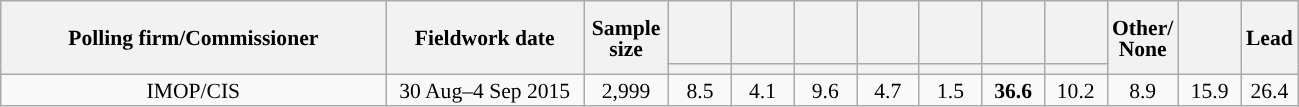<table class="wikitable collapsible collapsed" style="text-align:center; font-size:90%; line-height:14px;">
<tr style="height:42px;">
<th style="width:250px;" rowspan="2">Polling firm/Commissioner</th>
<th style="width:125px;" rowspan="2">Fieldwork date</th>
<th style="width:50px;" rowspan="2">Sample size</th>
<th style="width:35px;"></th>
<th style="width:35px;"></th>
<th style="width:35px;"></th>
<th style="width:35px;"></th>
<th style="width:35px;"></th>
<th style="width:35px;"></th>
<th style="width:35px;"></th>
<th style="width:35px;" rowspan="2">Other/<br>None</th>
<th style="width:35px;" rowspan="2"></th>
<th style="width:30px;" rowspan="2">Lead</th>
</tr>
<tr>
<th style="color:inherit;background:"></th>
<th style="color:inherit;background:"></th>
<th style="color:inherit;background:"></th>
<th style="color:inherit;background:"></th>
<th style="color:inherit;background:"></th>
<th style="color:inherit;background:"></th>
<th style="color:inherit;background:"></th>
</tr>
<tr>
<td>IMOP/CIS</td>
<td>30 Aug–4 Sep 2015</td>
<td>2,999</td>
<td>8.5</td>
<td>4.1</td>
<td>9.6</td>
<td>4.7</td>
<td>1.5</td>
<td><strong>36.6</strong></td>
<td>10.2</td>
<td>8.9</td>
<td>15.9</td>
<td style="background:">26.4</td>
</tr>
</table>
